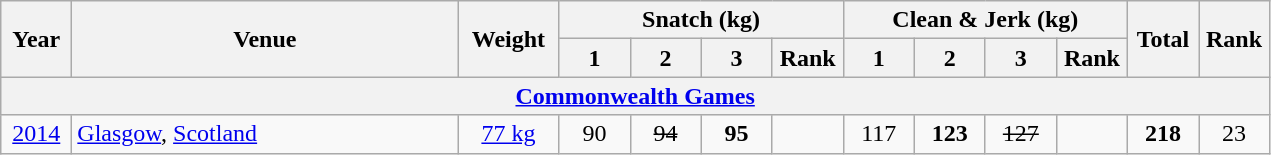<table class = "wikitable" style="text-align:center;">
<tr>
<th rowspan=2 width=40>Year</th>
<th rowspan=2 width=250>Venue</th>
<th rowspan=2 width=60>Weight</th>
<th colspan=4>Snatch (kg)</th>
<th colspan=4>Clean & Jerk (kg)</th>
<th rowspan=2 width=40>Total</th>
<th rowspan=2 width=40>Rank</th>
</tr>
<tr>
<th width=40>1</th>
<th width=40>2</th>
<th width=40>3</th>
<th width=40>Rank</th>
<th width=40>1</th>
<th width=40>2</th>
<th width=40>3</th>
<th width=40>Rank</th>
</tr>
<tr>
<th colspan=13><a href='#'>Commonwealth Games</a></th>
</tr>
<tr>
<td><a href='#'>2014</a></td>
<td align=left> <a href='#'>Glasgow</a>, <a href='#'>Scotland</a></td>
<td><a href='#'>77 kg</a></td>
<td>90</td>
<td><s>94</s></td>
<td><strong>95</strong></td>
<td></td>
<td>117</td>
<td><strong>123</strong></td>
<td><s>127</s></td>
<td></td>
<td><strong>218</strong></td>
<td>23</td>
</tr>
</table>
